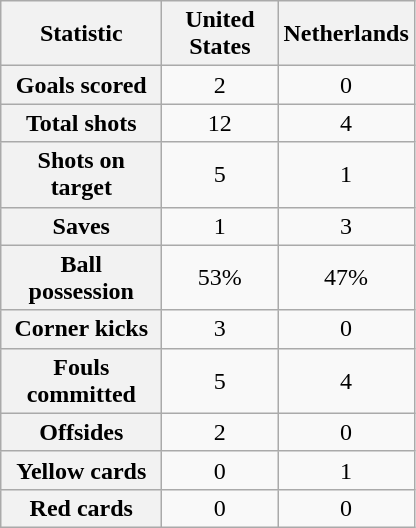<table class="wikitable plainrowheaders" style="text-align:center">
<tr>
<th scope="col" style="width:100px">Statistic</th>
<th scope="col" style="width:70px">United States</th>
<th scope="col" style="width:70px">Netherlands</th>
</tr>
<tr>
<th scope=row>Goals scored</th>
<td>2</td>
<td>0</td>
</tr>
<tr>
<th scope=row>Total shots</th>
<td>12</td>
<td>4</td>
</tr>
<tr>
<th scope=row>Shots on target</th>
<td>5</td>
<td>1</td>
</tr>
<tr>
<th scope=row>Saves</th>
<td>1</td>
<td>3</td>
</tr>
<tr>
<th scope=row>Ball possession</th>
<td>53%</td>
<td>47%</td>
</tr>
<tr>
<th scope=row>Corner kicks</th>
<td>3</td>
<td>0</td>
</tr>
<tr>
<th scope=row>Fouls committed</th>
<td>5</td>
<td>4</td>
</tr>
<tr>
<th scope=row>Offsides</th>
<td>2</td>
<td>0</td>
</tr>
<tr>
<th scope=row>Yellow cards</th>
<td>0</td>
<td>1</td>
</tr>
<tr>
<th scope=row>Red cards</th>
<td>0</td>
<td>0</td>
</tr>
</table>
